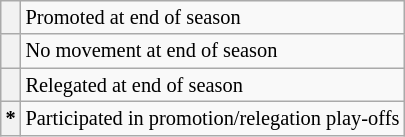<table class="wikitable" style="font-size:85%">
<tr>
<th></th>
<td>Promoted at end of season</td>
</tr>
<tr>
<th></th>
<td>No movement at end of season</td>
</tr>
<tr>
<th></th>
<td>Relegated at end of season</td>
</tr>
<tr>
<th>*</th>
<td>Participated in promotion/relegation play-offs</td>
</tr>
</table>
